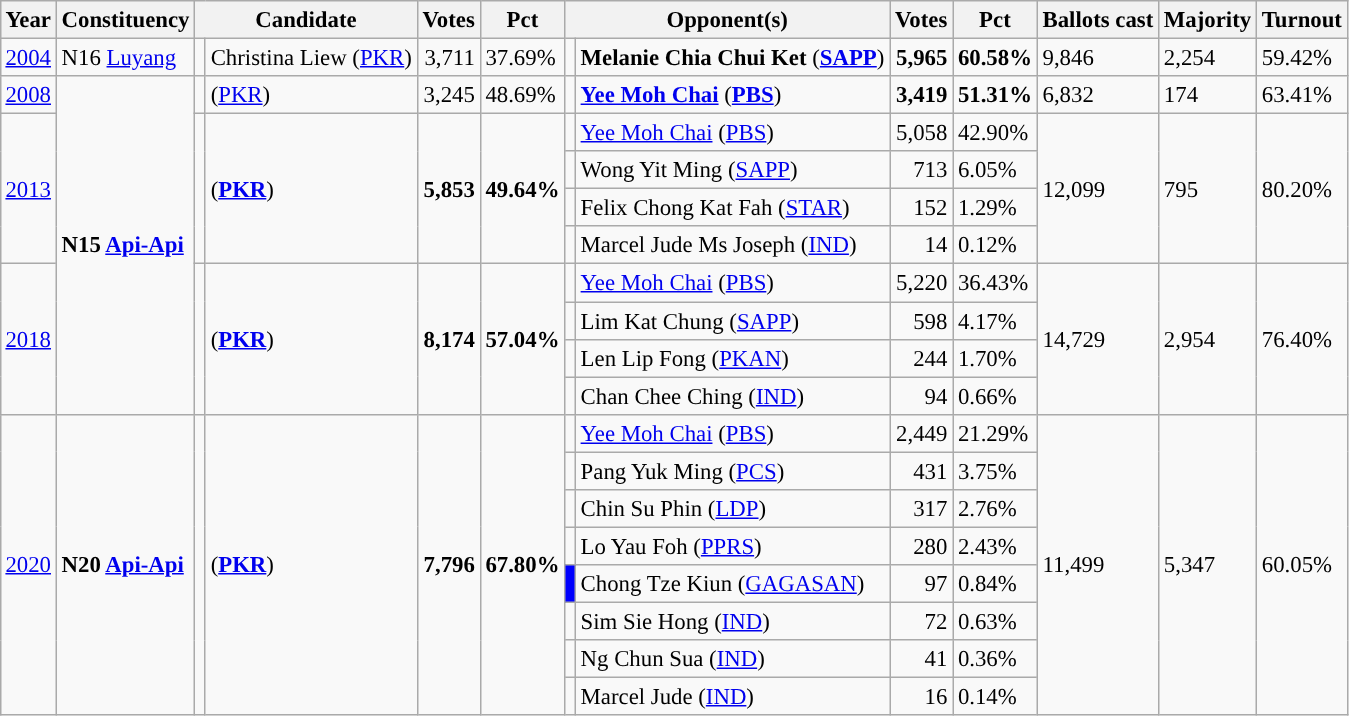<table class="wikitable" style="margin:0.5em ; font-size:95%">
<tr>
<th>Year</th>
<th>Constituency</th>
<th colspan=2>Candidate</th>
<th>Votes</th>
<th>Pct</th>
<th colspan=2>Opponent(s)</th>
<th>Votes</th>
<th>Pct</th>
<th>Ballots cast</th>
<th>Majority</th>
<th>Turnout</th>
</tr>
<tr>
<td><a href='#'>2004</a></td>
<td>N16 <a href='#'>Luyang</a></td>
<td></td>
<td>Christina Liew (<a href='#'>PKR</a>)</td>
<td align=right>3,711</td>
<td>37.69%</td>
<td></td>
<td><strong>Melanie Chia Chui Ket</strong> (<a href='#'><strong>SAPP</strong></a>)</td>
<td align=right><strong>5,965</strong></td>
<td><strong>60.58%</strong></td>
<td>9,846</td>
<td>2,254</td>
<td>59.42%</td>
</tr>
<tr>
<td><a href='#'>2008</a></td>
<td rowspan=9><strong>N15 <a href='#'>Api-Api</a></strong></td>
<td></td>
<td> (<a href='#'>PKR</a>)</td>
<td align=right>3,245</td>
<td>48.69%</td>
<td></td>
<td><strong><a href='#'>Yee Moh Chai</a></strong> (<a href='#'><strong>PBS</strong></a>)</td>
<td align="right"><strong>3,419</strong></td>
<td><strong>51.31%</strong></td>
<td>6,832</td>
<td>174</td>
<td>63.41%</td>
</tr>
<tr>
<td rowspan="4"><a href='#'>2013</a></td>
<td rowspan="4" ></td>
<td rowspan="4"> (<a href='#'><strong>PKR</strong></a>)</td>
<td rowspan="4" align="right"><strong>5,853</strong></td>
<td rowspan="4"><strong>49.64%</strong></td>
<td></td>
<td><a href='#'>Yee Moh Chai</a> (<a href='#'>PBS</a>)</td>
<td align="right">5,058</td>
<td>42.90%</td>
<td rowspan="4">12,099</td>
<td rowspan="4">795</td>
<td rowspan="4">80.20%</td>
</tr>
<tr>
<td></td>
<td>Wong Yit Ming (<a href='#'>SAPP</a>)</td>
<td align="right">713</td>
<td>6.05%</td>
</tr>
<tr>
<td></td>
<td>Felix Chong Kat Fah (<a href='#'>STAR</a>)</td>
<td align="right">152</td>
<td>1.29%</td>
</tr>
<tr>
<td></td>
<td>Marcel Jude Ms Joseph (<a href='#'>IND</a>)</td>
<td align="right">14</td>
<td>0.12%</td>
</tr>
<tr>
<td rowspan=4><a href='#'>2018</a></td>
<td rowspan=4 ></td>
<td rowspan=4> (<a href='#'><strong>PKR</strong></a>)</td>
<td rowspan=4 align="right"><strong>8,174</strong></td>
<td rowspan=4><strong>57.04%</strong></td>
<td></td>
<td><a href='#'>Yee Moh Chai</a> (<a href='#'>PBS</a>)</td>
<td align="right">5,220</td>
<td>36.43%</td>
<td rowspan=4>14,729</td>
<td rowspan=4>2,954</td>
<td rowspan=4>76.40%</td>
</tr>
<tr>
<td></td>
<td>Lim Kat Chung (<a href='#'>SAPP</a>)</td>
<td align="right">598</td>
<td>4.17%</td>
</tr>
<tr>
<td></td>
<td>Len Lip Fong (<a href='#'>PKAN</a>)</td>
<td align="right">244</td>
<td>1.70%</td>
</tr>
<tr>
<td></td>
<td>Chan Chee Ching (<a href='#'>IND</a>)</td>
<td align="right">94</td>
<td>0.66%</td>
</tr>
<tr>
<td rowspan=8><a href='#'>2020</a></td>
<td rowspan=8><strong>N20 <a href='#'>Api-Api</a></strong></td>
<td rowspan=8 ></td>
<td rowspan=8> (<a href='#'><strong>PKR</strong></a>)</td>
<td rowspan=8 align="right"><strong>7,796</strong></td>
<td rowspan=8><strong>67.80%</strong></td>
<td></td>
<td><a href='#'>Yee Moh Chai</a> (<a href='#'>PBS</a>)</td>
<td align="right">2,449</td>
<td>21.29%</td>
<td rowspan=8>11,499</td>
<td rowspan=8>5,347</td>
<td rowspan=8>60.05%</td>
</tr>
<tr>
<td></td>
<td>Pang Yuk Ming (<a href='#'>PCS</a>)</td>
<td align="right">431</td>
<td>3.75%</td>
</tr>
<tr>
<td></td>
<td>Chin Su Phin (<a href='#'>LDP</a>)</td>
<td align="right">317</td>
<td>2.76%</td>
</tr>
<tr>
<td></td>
<td>Lo Yau Foh (<a href='#'>PPRS</a>)</td>
<td align="right">280</td>
<td>2.43%</td>
</tr>
<tr>
<td bgcolor=blue></td>
<td>Chong Tze Kiun (<a href='#'>GAGASAN</a>)</td>
<td align="right">97</td>
<td>0.84%</td>
</tr>
<tr>
<td></td>
<td>Sim Sie Hong (<a href='#'>IND</a>)</td>
<td align="right">72</td>
<td>0.63%</td>
</tr>
<tr>
<td></td>
<td>Ng Chun Sua (<a href='#'>IND</a>)</td>
<td align="right">41</td>
<td>0.36%</td>
</tr>
<tr>
<td></td>
<td>Marcel Jude (<a href='#'>IND</a>)</td>
<td align="right">16</td>
<td>0.14%</td>
</tr>
</table>
